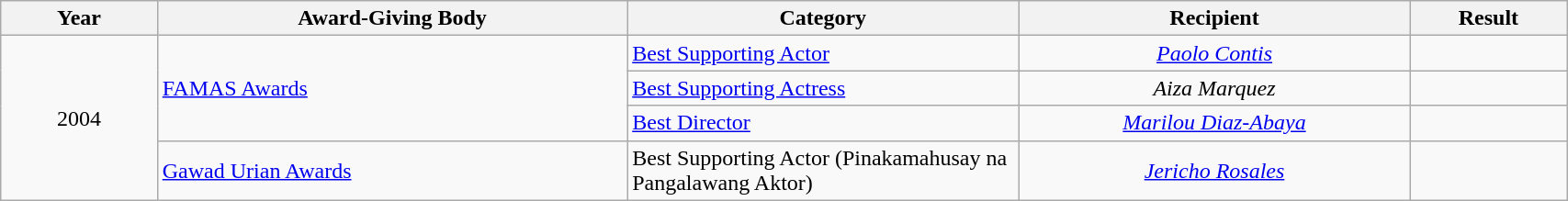<table | width="90%" class="wikitable sortable">
<tr>
<th width="10%">Year</th>
<th width="30%">Award-Giving Body</th>
<th width="25%">Category</th>
<th width="25%">Recipient</th>
<th width="10%">Result</th>
</tr>
<tr>
<td rowspan="5" align="center">2004</td>
<td rowspan="3" align="left"><a href='#'>FAMAS Awards</a></td>
<td align="left"><a href='#'>Best Supporting Actor</a></td>
<td align="center"><em><a href='#'>Paolo Contis</a></em></td>
<td></td>
</tr>
<tr>
<td align="left"><a href='#'>Best Supporting Actress</a></td>
<td align="center"><em>Aiza Marquez</em></td>
<td></td>
</tr>
<tr>
<td align="left"><a href='#'>Best Director</a></td>
<td align="center"><em><a href='#'>Marilou Diaz-Abaya</a></em></td>
<td></td>
</tr>
<tr>
<td align="left"><a href='#'>Gawad Urian Awards</a></td>
<td align="left">Best Supporting Actor (Pinakamahusay na Pangalawang Aktor)</td>
<td align="center"><em><a href='#'>Jericho Rosales</a></em></td>
<td></td>
</tr>
</table>
